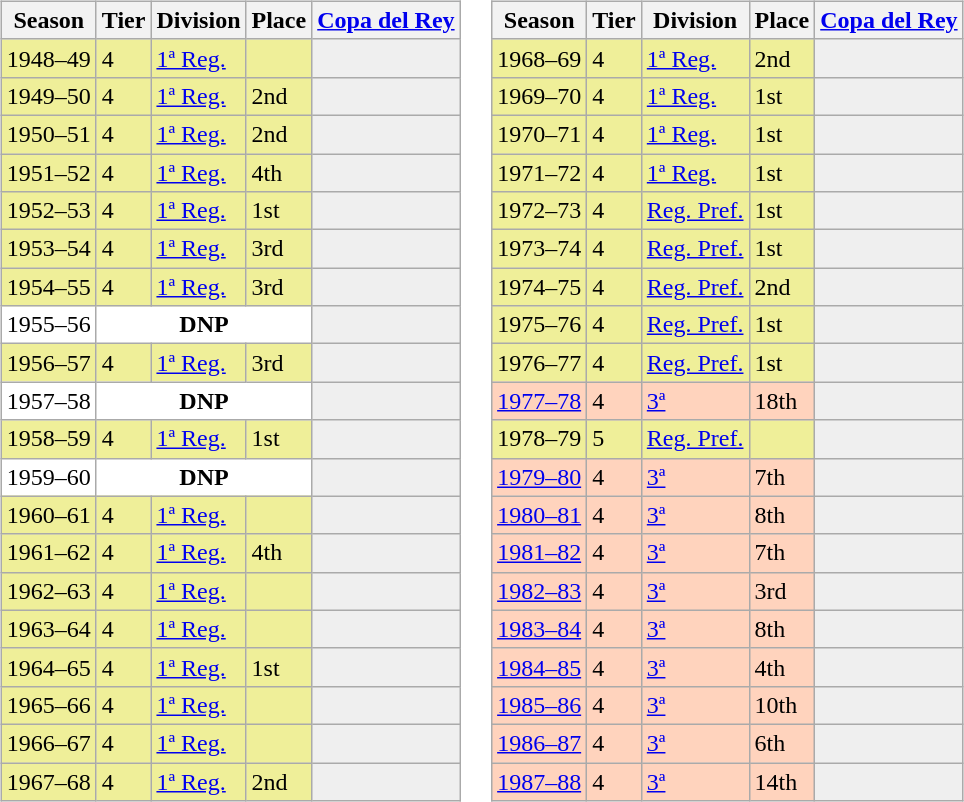<table>
<tr>
<td valign="top" width=0%><br><table class="wikitable">
<tr style="background:#f0f6fa;">
<th>Season</th>
<th>Tier</th>
<th>Division</th>
<th>Place</th>
<th><a href='#'>Copa del Rey</a></th>
</tr>
<tr>
<td style="background:#EFEF99;">1948–49</td>
<td style="background:#EFEF99;">4</td>
<td style="background:#EFEF99;"><a href='#'>1ª Reg.</a></td>
<td style="background:#EFEF99;"></td>
<td style="background:#EFEFEF;"></td>
</tr>
<tr>
<td style="background:#EFEF99;">1949–50</td>
<td style="background:#EFEF99;">4</td>
<td style="background:#EFEF99;"><a href='#'>1ª Reg.</a></td>
<td style="background:#EFEF99;">2nd</td>
<td style="background:#EFEFEF;"></td>
</tr>
<tr>
<td style="background:#EFEF99;">1950–51</td>
<td style="background:#EFEF99;">4</td>
<td style="background:#EFEF99;"><a href='#'>1ª Reg.</a></td>
<td style="background:#EFEF99;">2nd</td>
<td style="background:#EFEFEF;"></td>
</tr>
<tr>
<td style="background:#EFEF99;">1951–52</td>
<td style="background:#EFEF99;">4</td>
<td style="background:#EFEF99;"><a href='#'>1ª Reg.</a></td>
<td style="background:#EFEF99;">4th</td>
<td style="background:#EFEFEF;"></td>
</tr>
<tr>
<td style="background:#EFEF99;">1952–53</td>
<td style="background:#EFEF99;">4</td>
<td style="background:#EFEF99;"><a href='#'>1ª Reg.</a></td>
<td style="background:#EFEF99;">1st</td>
<td style="background:#EFEFEF;"></td>
</tr>
<tr>
<td style="background:#EFEF99;">1953–54</td>
<td style="background:#EFEF99;">4</td>
<td style="background:#EFEF99;"><a href='#'>1ª Reg.</a></td>
<td style="background:#EFEF99;">3rd</td>
<td style="background:#EFEFEF;"></td>
</tr>
<tr>
<td style="background:#EFEF99;">1954–55</td>
<td style="background:#EFEF99;">4</td>
<td style="background:#EFEF99;"><a href='#'>1ª Reg.</a></td>
<td style="background:#EFEF99;">3rd</td>
<td style="background:#EFEFEF;"></td>
</tr>
<tr>
<td style="background:#FFFFFF;">1955–56</td>
<th style="background:#FFFFFF;" colspan="3">DNP</th>
<td style="background:#efefef;"></td>
</tr>
<tr>
<td style="background:#EFEF99;">1956–57</td>
<td style="background:#EFEF99;">4</td>
<td style="background:#EFEF99;"><a href='#'>1ª Reg.</a></td>
<td style="background:#EFEF99;">3rd</td>
<td style="background:#EFEFEF;"></td>
</tr>
<tr>
<td style="background:#FFFFFF;">1957–58</td>
<th style="background:#FFFFFF;" colspan="3">DNP</th>
<td style="background:#efefef;"></td>
</tr>
<tr>
<td style="background:#EFEF99;">1958–59</td>
<td style="background:#EFEF99;">4</td>
<td style="background:#EFEF99;"><a href='#'>1ª Reg.</a></td>
<td style="background:#EFEF99;">1st</td>
<td style="background:#EFEFEF;"></td>
</tr>
<tr>
<td style="background:#FFFFFF;">1959–60</td>
<th style="background:#FFFFFF;" colspan="3">DNP</th>
<td style="background:#efefef;"></td>
</tr>
<tr>
<td style="background:#EFEF99;">1960–61</td>
<td style="background:#EFEF99;">4</td>
<td style="background:#EFEF99;"><a href='#'>1ª Reg.</a></td>
<td style="background:#EFEF99;"></td>
<td style="background:#EFEFEF;"></td>
</tr>
<tr>
<td style="background:#EFEF99;">1961–62</td>
<td style="background:#EFEF99;">4</td>
<td style="background:#EFEF99;"><a href='#'>1ª Reg.</a></td>
<td style="background:#EFEF99;">4th</td>
<td style="background:#EFEFEF;"></td>
</tr>
<tr>
<td style="background:#EFEF99;">1962–63</td>
<td style="background:#EFEF99;">4</td>
<td style="background:#EFEF99;"><a href='#'>1ª Reg.</a></td>
<td style="background:#EFEF99;"></td>
<td style="background:#EFEFEF;"></td>
</tr>
<tr>
<td style="background:#EFEF99;">1963–64</td>
<td style="background:#EFEF99;">4</td>
<td style="background:#EFEF99;"><a href='#'>1ª Reg.</a></td>
<td style="background:#EFEF99;"></td>
<td style="background:#EFEFEF;"></td>
</tr>
<tr>
<td style="background:#EFEF99;">1964–65</td>
<td style="background:#EFEF99;">4</td>
<td style="background:#EFEF99;"><a href='#'>1ª Reg.</a></td>
<td style="background:#EFEF99;">1st</td>
<td style="background:#EFEFEF;"></td>
</tr>
<tr>
<td style="background:#EFEF99;">1965–66</td>
<td style="background:#EFEF99;">4</td>
<td style="background:#EFEF99;"><a href='#'>1ª Reg.</a></td>
<td style="background:#EFEF99;"></td>
<td style="background:#EFEFEF;"></td>
</tr>
<tr>
<td style="background:#EFEF99;">1966–67</td>
<td style="background:#EFEF99;">4</td>
<td style="background:#EFEF99;"><a href='#'>1ª Reg.</a></td>
<td style="background:#EFEF99;"></td>
<td style="background:#EFEFEF;"></td>
</tr>
<tr>
<td style="background:#EFEF99;">1967–68</td>
<td style="background:#EFEF99;">4</td>
<td style="background:#EFEF99;"><a href='#'>1ª Reg.</a></td>
<td style="background:#EFEF99;">2nd</td>
<td style="background:#EFEFEF;"></td>
</tr>
</table>
</td>
<td valign="top" width=0%><br><table class="wikitable">
<tr style="background:#f0f6fa;">
<th>Season</th>
<th>Tier</th>
<th>Division</th>
<th>Place</th>
<th><a href='#'>Copa del Rey</a></th>
</tr>
<tr>
<td style="background:#EFEF99;">1968–69</td>
<td style="background:#EFEF99;">4</td>
<td style="background:#EFEF99;"><a href='#'>1ª Reg.</a></td>
<td style="background:#EFEF99;">2nd</td>
<td style="background:#EFEFEF;"></td>
</tr>
<tr>
<td style="background:#EFEF99;">1969–70</td>
<td style="background:#EFEF99;">4</td>
<td style="background:#EFEF99;"><a href='#'>1ª Reg.</a></td>
<td style="background:#EFEF99;">1st</td>
<td style="background:#EFEFEF;"></td>
</tr>
<tr>
<td style="background:#EFEF99;">1970–71</td>
<td style="background:#EFEF99;">4</td>
<td style="background:#EFEF99;"><a href='#'>1ª Reg.</a></td>
<td style="background:#EFEF99;">1st</td>
<td style="background:#EFEFEF;"></td>
</tr>
<tr>
<td style="background:#EFEF99;">1971–72</td>
<td style="background:#EFEF99;">4</td>
<td style="background:#EFEF99;"><a href='#'>1ª Reg.</a></td>
<td style="background:#EFEF99;">1st</td>
<td style="background:#EFEFEF;"></td>
</tr>
<tr>
<td style="background:#EFEF99;">1972–73</td>
<td style="background:#EFEF99;">4</td>
<td style="background:#EFEF99;"><a href='#'>Reg. Pref.</a></td>
<td style="background:#EFEF99;">1st</td>
<td style="background:#EFEFEF;"></td>
</tr>
<tr>
<td style="background:#EFEF99;">1973–74</td>
<td style="background:#EFEF99;">4</td>
<td style="background:#EFEF99;"><a href='#'>Reg. Pref.</a></td>
<td style="background:#EFEF99;">1st</td>
<td style="background:#EFEFEF;"></td>
</tr>
<tr>
<td style="background:#EFEF99;">1974–75</td>
<td style="background:#EFEF99;">4</td>
<td style="background:#EFEF99;"><a href='#'>Reg. Pref.</a></td>
<td style="background:#EFEF99;">2nd</td>
<td style="background:#EFEFEF;"></td>
</tr>
<tr>
<td style="background:#EFEF99;">1975–76</td>
<td style="background:#EFEF99;">4</td>
<td style="background:#EFEF99;"><a href='#'>Reg. Pref.</a></td>
<td style="background:#EFEF99;">1st</td>
<td style="background:#EFEFEF;"></td>
</tr>
<tr>
<td style="background:#EFEF99;">1976–77</td>
<td style="background:#EFEF99;">4</td>
<td style="background:#EFEF99;"><a href='#'>Reg. Pref.</a></td>
<td style="background:#EFEF99;">1st</td>
<td style="background:#EFEFEF;"></td>
</tr>
<tr>
<td style="background:#FFD3BD;"><a href='#'>1977–78</a></td>
<td style="background:#FFD3BD;">4</td>
<td style="background:#FFD3BD;"><a href='#'>3ª</a></td>
<td style="background:#FFD3BD;">18th</td>
<td style="background:#EFEFEF;"></td>
</tr>
<tr>
<td style="background:#EFEF99;">1978–79</td>
<td style="background:#EFEF99;">5</td>
<td style="background:#EFEF99;"><a href='#'>Reg. Pref.</a></td>
<td style="background:#EFEF99;"></td>
<td style="background:#EFEFEF;"></td>
</tr>
<tr>
<td style="background:#FFD3BD;"><a href='#'>1979–80</a></td>
<td style="background:#FFD3BD;">4</td>
<td style="background:#FFD3BD;"><a href='#'>3ª</a></td>
<td style="background:#FFD3BD;">7th</td>
<td style="background:#EFEFEF;"></td>
</tr>
<tr>
<td style="background:#FFD3BD;"><a href='#'>1980–81</a></td>
<td style="background:#FFD3BD;">4</td>
<td style="background:#FFD3BD;"><a href='#'>3ª</a></td>
<td style="background:#FFD3BD;">8th</td>
<td style="background:#EFEFEF;"></td>
</tr>
<tr>
<td style="background:#FFD3BD;"><a href='#'>1981–82</a></td>
<td style="background:#FFD3BD;">4</td>
<td style="background:#FFD3BD;"><a href='#'>3ª</a></td>
<td style="background:#FFD3BD;">7th</td>
<td style="background:#EFEFEF;"></td>
</tr>
<tr>
<td style="background:#FFD3BD;"><a href='#'>1982–83</a></td>
<td style="background:#FFD3BD;">4</td>
<td style="background:#FFD3BD;"><a href='#'>3ª</a></td>
<td style="background:#FFD3BD;">3rd</td>
<td style="background:#EFEFEF;"></td>
</tr>
<tr>
<td style="background:#FFD3BD;"><a href='#'>1983–84</a></td>
<td style="background:#FFD3BD;">4</td>
<td style="background:#FFD3BD;"><a href='#'>3ª</a></td>
<td style="background:#FFD3BD;">8th</td>
<td style="background:#EFEFEF;"></td>
</tr>
<tr>
<td style="background:#FFD3BD;"><a href='#'>1984–85</a></td>
<td style="background:#FFD3BD;">4</td>
<td style="background:#FFD3BD;"><a href='#'>3ª</a></td>
<td style="background:#FFD3BD;">4th</td>
<td style="background:#EFEFEF;"></td>
</tr>
<tr>
<td style="background:#FFD3BD;"><a href='#'>1985–86</a></td>
<td style="background:#FFD3BD;">4</td>
<td style="background:#FFD3BD;"><a href='#'>3ª</a></td>
<td style="background:#FFD3BD;">10th</td>
<td style="background:#EFEFEF;"></td>
</tr>
<tr>
<td style="background:#FFD3BD;"><a href='#'>1986–87</a></td>
<td style="background:#FFD3BD;">4</td>
<td style="background:#FFD3BD;"><a href='#'>3ª</a></td>
<td style="background:#FFD3BD;">6th</td>
<td style="background:#EFEFEF;"></td>
</tr>
<tr>
<td style="background:#FFD3BD;"><a href='#'>1987–88</a></td>
<td style="background:#FFD3BD;">4</td>
<td style="background:#FFD3BD;"><a href='#'>3ª</a></td>
<td style="background:#FFD3BD;">14th</td>
<td style="background:#EFEFEF;"></td>
</tr>
</table>
</td>
</tr>
</table>
